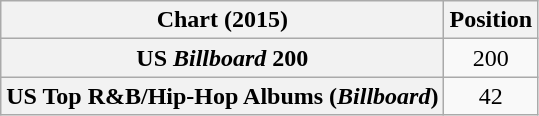<table class="wikitable sortable plainrowheaders" style="text-align:center">
<tr>
<th scope="col">Chart (2015)</th>
<th scope="col">Position</th>
</tr>
<tr>
<th scope="row">US <em>Billboard</em> 200</th>
<td>200</td>
</tr>
<tr>
<th scope="row">US Top R&B/Hip-Hop Albums (<em>Billboard</em>)</th>
<td>42</td>
</tr>
</table>
